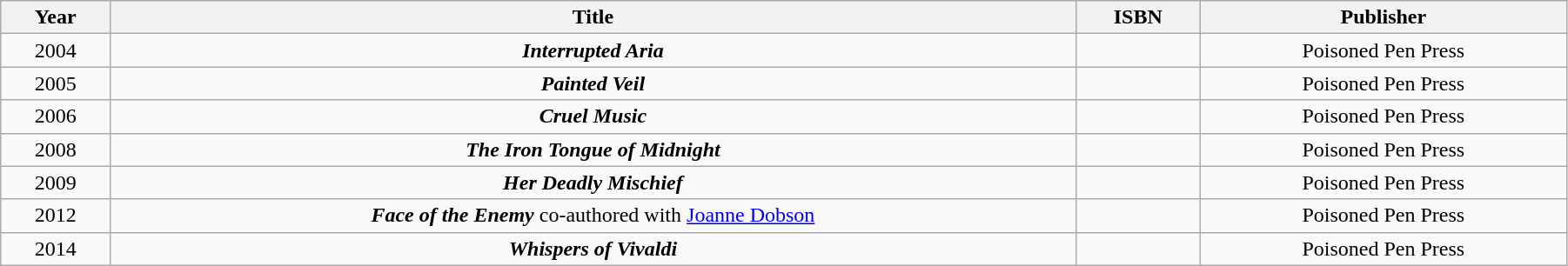<table class="wikitable" style="text-align:center; width:95%">
<tr>
<th>Year</th>
<th>Title</th>
<th>ISBN</th>
<th>Publisher</th>
</tr>
<tr>
<td>2004</td>
<td><strong><em>Interrupted Aria</em></strong></td>
<td></td>
<td>Poisoned Pen Press</td>
</tr>
<tr>
<td>2005</td>
<td><strong><em>Painted Veil</em></strong></td>
<td></td>
<td>Poisoned Pen Press</td>
</tr>
<tr>
<td>2006</td>
<td><strong><em>Cruel Music</em></strong></td>
<td></td>
<td>Poisoned Pen Press</td>
</tr>
<tr>
<td>2008</td>
<td><strong><em>The Iron Tongue of Midnight</em></strong></td>
<td></td>
<td>Poisoned Pen Press</td>
</tr>
<tr>
<td>2009</td>
<td><strong><em>Her Deadly Mischief</em></strong></td>
<td></td>
<td>Poisoned Pen Press</td>
</tr>
<tr>
<td>2012</td>
<td><strong><em>Face of the Enemy</em></strong> co-authored with <a href='#'>Joanne Dobson</a></td>
<td></td>
<td>Poisoned Pen Press</td>
</tr>
<tr>
<td>2014</td>
<td><strong><em>Whispers of Vivaldi</em></strong></td>
<td></td>
<td>Poisoned Pen Press</td>
</tr>
</table>
